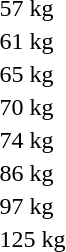<table>
<tr>
<td rowspan=2>57 kg<br></td>
<td rowspan=2></td>
<td rowspan=2></td>
<td></td>
</tr>
<tr>
<td></td>
</tr>
<tr>
<td rowspan=2>61 kg<br></td>
<td rowspan=2></td>
<td rowspan=2></td>
<td></td>
</tr>
<tr>
<td></td>
</tr>
<tr>
<td rowspan=2>65 kg<br></td>
<td rowspan=2></td>
<td rowspan=2></td>
<td></td>
</tr>
<tr>
<td></td>
</tr>
<tr>
<td rowspan=2>70 kg<br></td>
<td rowspan=2></td>
<td rowspan=2></td>
<td></td>
</tr>
<tr>
<td></td>
</tr>
<tr>
<td rowspan=2>74 kg<br></td>
<td rowspan=2></td>
<td rowspan=2></td>
<td></td>
</tr>
<tr>
<td></td>
</tr>
<tr>
<td rowspan=2>86 kg<br></td>
<td rowspan=2></td>
<td rowspan=2></td>
<td></td>
</tr>
<tr>
<td></td>
</tr>
<tr>
<td rowspan=2>97 kg<br></td>
<td rowspan=2></td>
<td rowspan=2></td>
<td></td>
</tr>
<tr>
<td></td>
</tr>
<tr>
<td rowspan=2>125 kg<br></td>
<td rowspan=2></td>
<td rowspan=2></td>
<td></td>
</tr>
<tr>
<td></td>
</tr>
</table>
